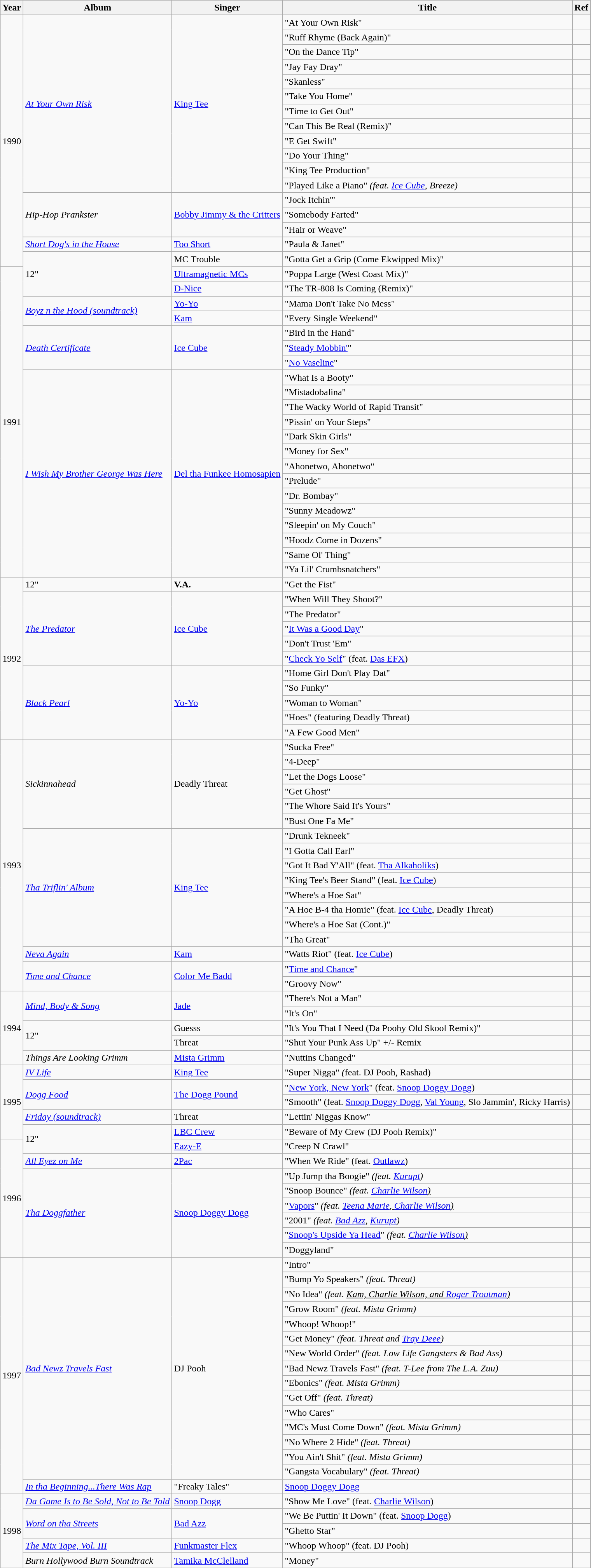<table class="wikitable sortable">
<tr>
<th>Year</th>
<th>Album</th>
<th>Singer</th>
<th>Title</th>
<th>Ref</th>
</tr>
<tr>
<td rowspan="17">1990</td>
<td rowspan="12"><em><a href='#'>At Your Own Risk</a></em></td>
<td rowspan="12"><a href='#'>King Tee</a></td>
<td>"At Your Own Risk"</td>
<td></td>
</tr>
<tr>
<td>"Ruff Rhyme (Back Again)"</td>
<td></td>
</tr>
<tr>
<td>"On the Dance Tip"</td>
<td></td>
</tr>
<tr>
<td>"Jay Fay Dray"</td>
<td></td>
</tr>
<tr>
<td>"Skanless"</td>
<td></td>
</tr>
<tr>
<td>"Take You Home"</td>
<td></td>
</tr>
<tr>
<td>"Time to Get Out"</td>
<td></td>
</tr>
<tr>
<td>"Can This Be Real (Remix)"</td>
<td></td>
</tr>
<tr>
<td>"E Get Swift"</td>
<td></td>
</tr>
<tr>
<td>"Do Your Thing"</td>
<td></td>
</tr>
<tr>
<td>"King Tee Production"</td>
<td></td>
</tr>
<tr>
<td>"Played Like a Piano" <em>(feat. <a href='#'>Ice Cube</a>, Breeze)</em></td>
<td></td>
</tr>
<tr>
<td rowspan="3"><em>Hip-Hop Prankster</em></td>
<td rowspan="3"><a href='#'>Bobby Jimmy & the Critters</a></td>
<td>"Jock Itchin'"</td>
<td></td>
</tr>
<tr>
<td>"Somebody Farted"</td>
<td></td>
</tr>
<tr>
<td>"Hair or Weave"</td>
<td></td>
</tr>
<tr>
<td><em><a href='#'>Short Dog's in the House</a></em></td>
<td><a href='#'>Too $hort</a></td>
<td>"Paula & Janet"</td>
<td></td>
</tr>
<tr>
<td rowspan="3">12"</td>
<td>MC Trouble</td>
<td>"Gotta Get a Grip (Come Ekwipped Mix)"</td>
<td></td>
</tr>
<tr>
<td rowspan="21">1991</td>
<td><a href='#'>Ultramagnetic MCs</a></td>
<td>"Poppa Large (West Coast Mix)"</td>
<td></td>
</tr>
<tr>
<td><a href='#'>D-Nice</a></td>
<td>"The TR-808 Is Coming (Remix)"</td>
<td></td>
</tr>
<tr>
<td rowspan="2"><em><a href='#'>Boyz n the Hood (soundtrack)</a></em></td>
<td><a href='#'>Yo-Yo</a></td>
<td>"Mama Don't Take No Mess"</td>
<td></td>
</tr>
<tr>
<td><a href='#'>Kam</a></td>
<td>"Every Single Weekend"</td>
<td></td>
</tr>
<tr>
<td rowspan="3"><em><a href='#'>Death Certificate</a></em></td>
<td rowspan="3"><a href='#'>Ice Cube</a></td>
<td>"Bird in the Hand"</td>
<td></td>
</tr>
<tr>
<td>"<a href='#'>Steady Mobbin'</a>"</td>
<td></td>
</tr>
<tr>
<td>"<a href='#'>No Vaseline</a>"</td>
<td></td>
</tr>
<tr>
<td rowspan="14"><em><a href='#'>I Wish My Brother George Was Here</a></em></td>
<td rowspan="14"><a href='#'>Del tha Funkee Homosapien</a></td>
<td>"What Is a Booty"</td>
<td></td>
</tr>
<tr>
<td>"Mistadobalina"</td>
<td></td>
</tr>
<tr>
<td>"The Wacky World of Rapid Transit"</td>
<td></td>
</tr>
<tr>
<td>"Pissin' on Your Steps"</td>
<td></td>
</tr>
<tr>
<td>"Dark Skin Girls"</td>
<td></td>
</tr>
<tr>
<td>"Money for Sex"</td>
<td></td>
</tr>
<tr>
<td>"Ahonetwo, Ahonetwo"</td>
<td></td>
</tr>
<tr>
<td>"Prelude"</td>
<td></td>
</tr>
<tr>
<td>"Dr. Bombay"</td>
<td></td>
</tr>
<tr>
<td>"Sunny Meadowz"</td>
<td></td>
</tr>
<tr>
<td>"Sleepin' on My Couch"</td>
<td></td>
</tr>
<tr>
<td>"Hoodz Come in Dozens"</td>
<td></td>
</tr>
<tr>
<td>"Same Ol' Thing"</td>
<td></td>
</tr>
<tr>
<td>"Ya Lil' Crumbsnatchers"</td>
<td></td>
</tr>
<tr>
<td rowspan="11">1992</td>
<td>12"</td>
<td><strong>V.A.</strong></td>
<td>"Get the Fist"</td>
<td></td>
</tr>
<tr>
<td rowspan="5"><em><a href='#'>The Predator</a></em></td>
<td rowspan="5"><a href='#'>Ice Cube</a></td>
<td>"When Will They Shoot?"</td>
<td></td>
</tr>
<tr>
<td>"The Predator"</td>
<td></td>
</tr>
<tr>
<td>"<a href='#'>It Was a Good Day</a>"</td>
<td></td>
</tr>
<tr>
<td>"Don't Trust 'Em"</td>
<td></td>
</tr>
<tr>
<td>"<a href='#'>Check Yo Self</a>" (feat. <a href='#'>Das EFX</a>)</td>
<td></td>
</tr>
<tr>
<td rowspan="5"><em><a href='#'>Black Pearl</a></em></td>
<td rowspan="5"><a href='#'>Yo-Yo</a></td>
<td>"Home Girl Don't Play Dat"</td>
<td></td>
</tr>
<tr>
<td>"So Funky"</td>
<td></td>
</tr>
<tr>
<td>"Woman to Woman"</td>
<td></td>
</tr>
<tr>
<td>"Hoes" (featuring Deadly Threat)</td>
<td></td>
</tr>
<tr>
<td>"A Few Good Men"</td>
<td></td>
</tr>
<tr>
<td rowspan="17">1993</td>
<td rowspan="6"><em>Sickinnahead</em></td>
<td rowspan="6">Deadly Threat</td>
<td>"Sucka Free"</td>
<td></td>
</tr>
<tr>
<td>"4-Deep"</td>
<td></td>
</tr>
<tr>
<td>"Let the Dogs Loose"</td>
<td></td>
</tr>
<tr>
<td>"Get Ghost"</td>
<td></td>
</tr>
<tr>
<td>"The Whore Said It's Yours"</td>
<td></td>
</tr>
<tr>
<td>"Bust One Fa Me"</td>
<td></td>
</tr>
<tr>
<td rowspan="8"><em><a href='#'>Tha Triflin' Album</a></em></td>
<td rowspan="8"><a href='#'>King Tee</a></td>
<td>"Drunk Tekneek"</td>
<td></td>
</tr>
<tr>
<td>"I Gotta Call Earl"</td>
<td></td>
</tr>
<tr>
<td>"Got It Bad Y'All" (feat. <a href='#'>Tha Alkaholiks</a>)</td>
<td></td>
</tr>
<tr>
<td>"King Tee's Beer Stand" (feat. <a href='#'>Ice Cube</a>)</td>
<td></td>
</tr>
<tr>
<td>"Where's a Hoe Sat"</td>
<td></td>
</tr>
<tr>
<td>"A Hoe B-4 tha Homie" (feat. <a href='#'>Ice Cube</a>, Deadly Threat)</td>
<td></td>
</tr>
<tr>
<td>"Where's a Hoe Sat (Cont.)"</td>
<td></td>
</tr>
<tr>
<td>"Tha Great"</td>
<td></td>
</tr>
<tr>
<td><em><a href='#'>Neva Again</a></em></td>
<td><a href='#'>Kam</a></td>
<td>"Watts Riot" (feat. <a href='#'>Ice Cube</a>)</td>
<td></td>
</tr>
<tr>
<td rowspan="2"><em><a href='#'>Time and Chance</a></em></td>
<td rowspan="2"><a href='#'>Color Me Badd</a></td>
<td>"<a href='#'>Time and Chance</a>"</td>
<td></td>
</tr>
<tr>
<td>"Groovy Now"</td>
<td></td>
</tr>
<tr>
<td rowspan="5">1994</td>
<td rowspan="2"><em><a href='#'>Mind, Body & Song</a></em></td>
<td rowspan="2"><a href='#'>Jade</a></td>
<td>"There's Not a Man"</td>
<td></td>
</tr>
<tr>
<td>"It's On"</td>
<td></td>
</tr>
<tr>
<td rowspan="2">12"</td>
<td>Guesss</td>
<td>"It's You That I Need (Da Poohy Old Skool Remix)"</td>
<td></td>
</tr>
<tr>
<td>Threat</td>
<td>"Shut Your Punk Ass Up" +/- Remix</td>
<td></td>
</tr>
<tr>
<td><em>Things Are Looking Grimm</em></td>
<td><a href='#'>Mista Grimm</a></td>
<td>"Nuttins Changed"</td>
<td></td>
</tr>
<tr>
<td rowspan="5">1995</td>
<td><em><a href='#'>IV Life</a></em></td>
<td><a href='#'>King Tee</a></td>
<td>"Super Nigga" <em>(</em>feat. DJ Pooh, Rashad)</td>
<td></td>
</tr>
<tr>
<td rowspan="2"><em><a href='#'>Dogg Food</a></em></td>
<td rowspan="2"><a href='#'>The Dogg Pound</a></td>
<td>"<a href='#'>New York, New York</a>" (feat. <a href='#'>Snoop Doggy Dogg</a>)</td>
<td></td>
</tr>
<tr>
<td>"Smooth" (feat. <a href='#'>Snoop Doggy Dogg</a>, <a href='#'>Val Young</a>, Slo Jammin', Ricky Harris)</td>
<td></td>
</tr>
<tr>
<td><em><a href='#'>Friday (soundtrack)</a></em></td>
<td>Threat</td>
<td>"Lettin' Niggas Know"</td>
<td></td>
</tr>
<tr>
<td rowspan="2">12"</td>
<td><a href='#'>LBC Crew</a></td>
<td>"Beware of My Crew (DJ Pooh Remix)"</td>
<td></td>
</tr>
<tr>
<td rowspan="8">1996</td>
<td><a href='#'>Eazy-E</a></td>
<td>"Creep N Crawl"</td>
<td></td>
</tr>
<tr>
<td><em><a href='#'>All Eyez on Me</a></em></td>
<td><a href='#'>2Pac</a></td>
<td>"When We Ride" (feat. <a href='#'>Outlawz</a>)</td>
<td></td>
</tr>
<tr>
<td rowspan="6"><em><a href='#'>Tha Doggfather</a></em></td>
<td rowspan="6"><a href='#'>Snoop Doggy Dogg</a></td>
<td>"Up Jump tha Boogie" <em>(feat. <a href='#'>Kurupt</a>)</em></td>
<td></td>
</tr>
<tr>
<td>"Snoop Bounce" <em>(feat. <u><a href='#'>Charlie Wilson</a>)</u></em></td>
<td></td>
</tr>
<tr>
<td>"<a href='#'>Vapors</a>" <em>(feat. <u><a href='#'>Teena Marie</a>, <a href='#'>Charlie Wilson</a>)</u></em></td>
<td></td>
</tr>
<tr>
<td>"2001" <em>(feat. <a href='#'>Bad Azz</a>, <a href='#'>Kurupt</a>)</em></td>
<td></td>
</tr>
<tr>
<td>"<a href='#'>Snoop's Upside Ya Head</a>" <em>(feat. <u><a href='#'>Charlie Wilson</a>)</u></em></td>
<td></td>
</tr>
<tr>
<td>"Doggyland"</td>
<td></td>
</tr>
<tr>
<td rowspan="16">1997</td>
<td rowspan="15"><em><a href='#'>Bad Newz Travels Fast</a></em></td>
<td rowspan="15">DJ Pooh</td>
<td>"Intro"</td>
<td></td>
</tr>
<tr>
<td>"Bump Yo Speakers" <em>(feat. Threat)</em></td>
<td></td>
</tr>
<tr>
<td>"No Idea" <em>(feat. <u>Kam, Charlie Wilson, and <a href='#'>Roger Troutman</a>)</u></em></td>
<td></td>
</tr>
<tr>
<td>"Grow Room" <em>(feat. Mista Grimm)</em></td>
<td></td>
</tr>
<tr>
<td>"Whoop! Whoop!"</td>
<td></td>
</tr>
<tr>
<td>"Get Money" <em>(feat. Threat and <a href='#'>Tray Deee</a>)</em></td>
<td></td>
</tr>
<tr>
<td>"New World Order" <em>(feat. Low Life Gangsters & Bad Ass)</em></td>
<td></td>
</tr>
<tr>
<td>"Bad Newz Travels Fast" <em>(feat. T-Lee from The L.A. Zuu)</em></td>
<td></td>
</tr>
<tr>
<td>"Ebonics" <em>(feat. Mista Grimm)</em></td>
<td></td>
</tr>
<tr>
<td>"Get Off" <em>(feat. Threat)</em></td>
<td></td>
</tr>
<tr>
<td>"Who Cares"</td>
<td></td>
</tr>
<tr>
<td>"MC's Must Come Down" <em>(feat. Mista Grimm)</em></td>
<td></td>
</tr>
<tr>
<td>"No Where 2 Hide" <em>(feat. Threat)</em></td>
<td></td>
</tr>
<tr>
<td>"You Ain't Shit" <em>(feat. Mista Grimm)</em></td>
<td></td>
</tr>
<tr>
<td>"Gangsta Vocabulary" <em>(feat. Threat)</em></td>
<td></td>
</tr>
<tr>
<td><em><a href='#'>In tha Beginning...There Was Rap</a></em></td>
<td>"Freaky Tales"</td>
<td><a href='#'>Snoop Doggy Dogg</a></td>
<td></td>
</tr>
<tr>
<td rowspan="5">1998</td>
<td><em><a href='#'>Da Game Is to Be Sold, Not to Be Told</a></em></td>
<td><a href='#'>Snoop Dogg</a></td>
<td>"Show Me Love" (feat. <u><a href='#'>Charlie Wilson</a>)</u></td>
<td></td>
</tr>
<tr>
<td rowspan="2"><em><a href='#'>Word on tha Streets</a></em></td>
<td rowspan="2"><a href='#'>Bad Azz</a></td>
<td>"We Be Puttin' It Down" (feat. <a href='#'>Snoop Dogg</a>)</td>
<td></td>
</tr>
<tr>
<td>"Ghetto Star"</td>
<td></td>
</tr>
<tr>
<td><em><a href='#'>The Mix Tape, Vol. III</a></em></td>
<td><a href='#'>Funkmaster Flex</a></td>
<td>"Whoop Whoop" (feat. DJ Pooh)</td>
<td></td>
</tr>
<tr>
<td><em>Burn Hollywood Burn Soundtrack</em></td>
<td><a href='#'>Tamika McClelland</a></td>
<td>"Money"</td>
<td></td>
</tr>
</table>
